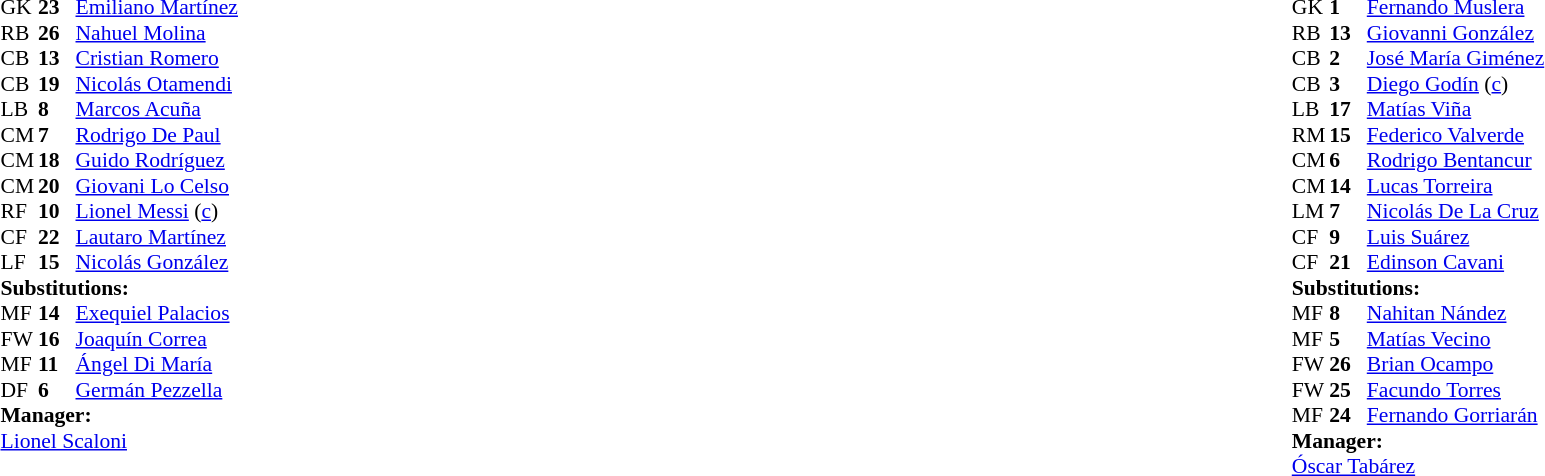<table width="100%">
<tr>
<td valign="top" width="40%"><br><table style="font-size:90%" cellspacing="0" cellpadding="0">
<tr>
<th width=25></th>
<th width=25></th>
</tr>
<tr>
<td>GK</td>
<td><strong>23</strong></td>
<td><a href='#'>Emiliano Martínez</a></td>
<td></td>
</tr>
<tr>
<td>RB</td>
<td><strong>26</strong></td>
<td><a href='#'>Nahuel Molina</a></td>
</tr>
<tr>
<td>CB</td>
<td><strong>13</strong></td>
<td><a href='#'>Cristian Romero</a></td>
</tr>
<tr>
<td>CB</td>
<td><strong>19</strong></td>
<td><a href='#'>Nicolás Otamendi</a></td>
</tr>
<tr>
<td>LB</td>
<td><strong>8</strong></td>
<td><a href='#'>Marcos Acuña</a></td>
</tr>
<tr>
<td>CM</td>
<td><strong>7</strong></td>
<td><a href='#'>Rodrigo De Paul</a></td>
<td></td>
<td></td>
</tr>
<tr>
<td>CM</td>
<td><strong>18</strong></td>
<td><a href='#'>Guido Rodríguez</a></td>
</tr>
<tr>
<td>CM</td>
<td><strong>20</strong></td>
<td><a href='#'>Giovani Lo Celso</a></td>
<td></td>
<td></td>
</tr>
<tr>
<td>RF</td>
<td><strong>10</strong></td>
<td><a href='#'>Lionel Messi</a> (<a href='#'>c</a>)</td>
</tr>
<tr>
<td>CF</td>
<td><strong>22</strong></td>
<td><a href='#'>Lautaro Martínez</a></td>
<td></td>
<td></td>
</tr>
<tr>
<td>LF</td>
<td><strong>15</strong></td>
<td><a href='#'>Nicolás González</a></td>
<td></td>
<td></td>
</tr>
<tr>
<td colspan=3><strong>Substitutions:</strong></td>
</tr>
<tr>
<td>MF</td>
<td><strong>14</strong></td>
<td><a href='#'>Exequiel Palacios</a></td>
<td></td>
<td></td>
</tr>
<tr>
<td>FW</td>
<td><strong>16</strong></td>
<td><a href='#'>Joaquín Correa</a></td>
<td></td>
<td></td>
</tr>
<tr>
<td>MF</td>
<td><strong>11</strong></td>
<td><a href='#'>Ángel Di María</a></td>
<td></td>
<td></td>
</tr>
<tr>
<td>DF</td>
<td><strong>6</strong></td>
<td><a href='#'>Germán Pezzella</a></td>
<td></td>
<td></td>
</tr>
<tr>
<td colspan=3><strong>Manager:</strong></td>
</tr>
<tr>
<td colspan=3><a href='#'>Lionel Scaloni</a></td>
</tr>
</table>
</td>
<td valign="top"></td>
<td valign="top" width="50%"><br><table style="font-size:90%; margin:auto" cellspacing="0" cellpadding="0">
<tr>
<th width=25></th>
<th width=25></th>
</tr>
<tr>
<td>GK</td>
<td><strong>1</strong></td>
<td><a href='#'>Fernando Muslera</a></td>
</tr>
<tr>
<td>RB</td>
<td><strong>13</strong></td>
<td><a href='#'>Giovanni González</a></td>
<td></td>
<td></td>
</tr>
<tr>
<td>CB</td>
<td><strong>2</strong></td>
<td><a href='#'>José María Giménez</a></td>
</tr>
<tr>
<td>CB</td>
<td><strong>3</strong></td>
<td><a href='#'>Diego Godín</a> (<a href='#'>c</a>)</td>
</tr>
<tr>
<td>LB</td>
<td><strong>17</strong></td>
<td><a href='#'>Matías Viña</a></td>
</tr>
<tr>
<td>RM</td>
<td><strong>15</strong></td>
<td><a href='#'>Federico Valverde</a></td>
<td></td>
<td></td>
</tr>
<tr>
<td>CM</td>
<td><strong>6</strong></td>
<td><a href='#'>Rodrigo Bentancur</a></td>
<td></td>
<td></td>
</tr>
<tr>
<td>CM</td>
<td><strong>14</strong></td>
<td><a href='#'>Lucas Torreira</a></td>
<td></td>
<td></td>
</tr>
<tr>
<td>LM</td>
<td><strong>7</strong></td>
<td><a href='#'>Nicolás De La Cruz</a></td>
<td></td>
<td></td>
</tr>
<tr>
<td>CF</td>
<td><strong>9</strong></td>
<td><a href='#'>Luis Suárez</a></td>
</tr>
<tr>
<td>CF</td>
<td><strong>21</strong></td>
<td><a href='#'>Edinson Cavani</a></td>
</tr>
<tr>
<td colspan=3><strong>Substitutions:</strong></td>
</tr>
<tr>
<td>MF</td>
<td><strong>8</strong></td>
<td><a href='#'>Nahitan Nández</a></td>
<td></td>
<td></td>
</tr>
<tr>
<td>MF</td>
<td><strong>5</strong></td>
<td><a href='#'>Matías Vecino</a></td>
<td></td>
<td></td>
</tr>
<tr>
<td>FW</td>
<td><strong>26</strong></td>
<td><a href='#'>Brian Ocampo</a></td>
<td></td>
<td></td>
</tr>
<tr>
<td>FW</td>
<td><strong>25</strong></td>
<td><a href='#'>Facundo Torres</a></td>
<td></td>
<td></td>
</tr>
<tr>
<td>MF</td>
<td><strong>24</strong></td>
<td><a href='#'>Fernando Gorriarán</a></td>
<td></td>
<td></td>
</tr>
<tr>
<td colspan=3><strong>Manager:</strong></td>
</tr>
<tr>
<td colspan=3><a href='#'>Óscar Tabárez</a></td>
</tr>
</table>
</td>
</tr>
</table>
